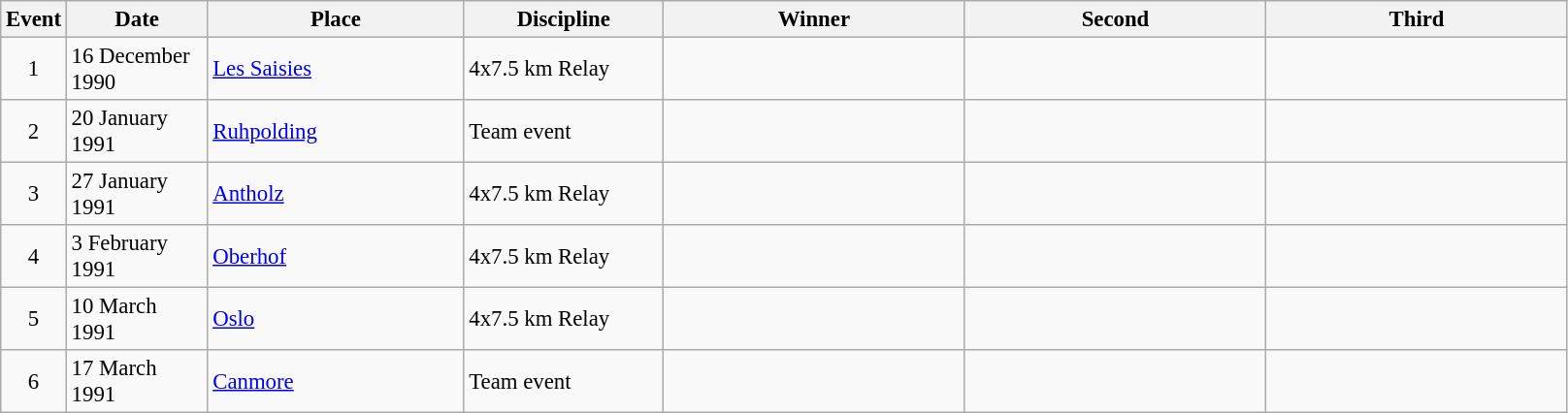<table class="wikitable" style="font-size:95%;">
<tr>
<th width="30">Event</th>
<th width="90">Date</th>
<th width="169">Place</th>
<th width="130">Discipline</th>
<th width="200">Winner</th>
<th width="200">Second</th>
<th width="200">Third</th>
</tr>
<tr>
<td align=center>1</td>
<td>16 December 1990</td>
<td> <a href='#'>Les Saisies</a></td>
<td>4x7.5 km Relay</td>
<td></td>
<td></td>
<td></td>
</tr>
<tr>
<td align=center>2</td>
<td>20 January 1991</td>
<td> <a href='#'>Ruhpolding</a></td>
<td>Team event</td>
<td></td>
<td></td>
<td></td>
</tr>
<tr>
<td align=center>3</td>
<td>27 January 1991</td>
<td> <a href='#'>Antholz</a></td>
<td>4x7.5 km Relay</td>
<td></td>
<td></td>
<td></td>
</tr>
<tr>
<td align=center>4</td>
<td>3 February 1991</td>
<td> <a href='#'>Oberhof</a></td>
<td>4x7.5 km Relay</td>
<td></td>
<td></td>
<td></td>
</tr>
<tr>
<td align=center>5</td>
<td>10 March 1991</td>
<td> <a href='#'>Oslo</a></td>
<td>4x7.5 km Relay</td>
<td></td>
<td></td>
<td></td>
</tr>
<tr>
<td align=center>6</td>
<td>17 March 1991</td>
<td> <a href='#'>Canmore</a></td>
<td>Team event</td>
<td></td>
<td></td>
<td></td>
</tr>
</table>
